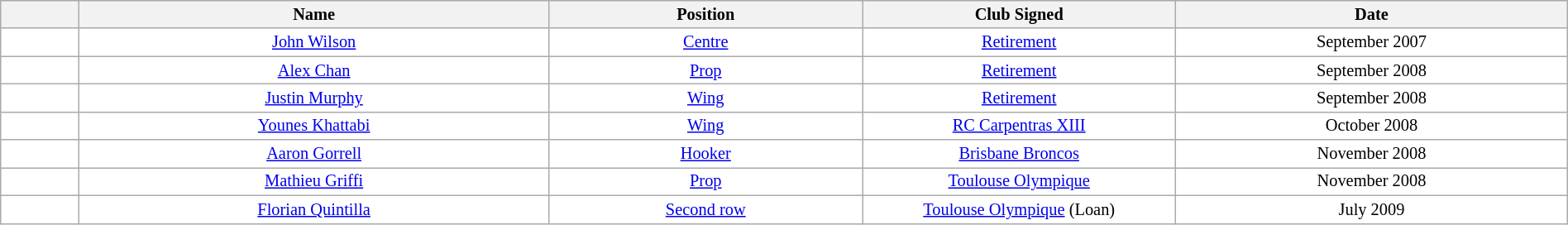<table class="wikitable sortable"  style="width:100%; font-size:85%;">
<tr style="background:#efefef;">
<th width=5%></th>
<th width=30%>Name</th>
<th !width=30%>Position</th>
<th width=20%>Club Signed</th>
<th width=25%>Date</th>
</tr>
<tr style="background:#fff;">
<td align=center></td>
<td align=center><a href='#'>John Wilson</a></td>
<td align=center><a href='#'>Centre</a></td>
<td align=center><a href='#'>Retirement</a></td>
<td align=center>September 2007</td>
</tr>
<tr style="background:#fff;">
<td align=center></td>
<td align=center><a href='#'>Alex Chan</a></td>
<td align=center><a href='#'>Prop</a></td>
<td align=center><a href='#'>Retirement</a></td>
<td align=center>September 2008</td>
</tr>
<tr style="background:#fff;">
<td align=center></td>
<td align=center><a href='#'>Justin Murphy</a></td>
<td align=center><a href='#'>Wing</a></td>
<td align=center><a href='#'>Retirement</a></td>
<td align=center>September 2008</td>
</tr>
<tr style="background:#fff;">
<td align=center></td>
<td align=center><a href='#'>Younes Khattabi</a></td>
<td align=center><a href='#'>Wing</a></td>
<td align=center><a href='#'>RC Carpentras XIII</a></td>
<td align=center>October 2008</td>
</tr>
<tr style="background:#fff;">
<td align=center></td>
<td align=center><a href='#'>Aaron Gorrell</a></td>
<td align=center><a href='#'>Hooker</a></td>
<td align=center><a href='#'>Brisbane Broncos</a></td>
<td align=center>November 2008</td>
</tr>
<tr style="background:#fff;">
<td align=center></td>
<td align=center><a href='#'>Mathieu Griffi</a></td>
<td align=center><a href='#'>Prop</a></td>
<td align=center><a href='#'>Toulouse Olympique</a></td>
<td align=center>November 2008</td>
</tr>
<tr style="background:#fff;">
<td align=center></td>
<td align=center><a href='#'>Florian Quintilla</a></td>
<td align=center><a href='#'>Second row</a></td>
<td align=center><a href='#'>Toulouse Olympique</a> (Loan)</td>
<td align=center>July 2009</td>
</tr>
</table>
